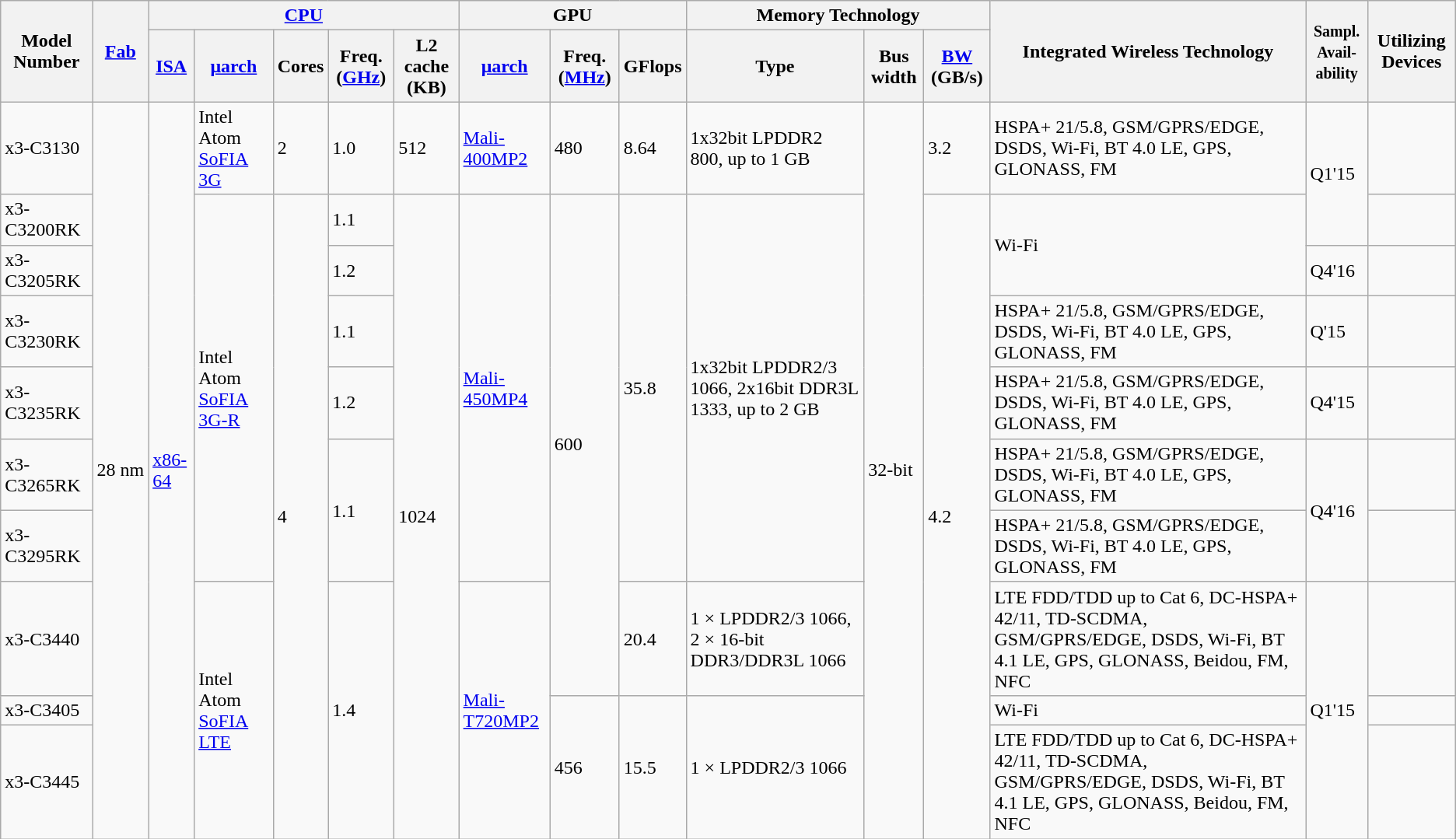<table class="wikitable">
<tr>
<th rowspan="2">Model Number</th>
<th rowspan="2"><a href='#'>Fab</a></th>
<th colspan="5"><a href='#'>CPU</a></th>
<th colspan="3">GPU</th>
<th colspan="3">Memory Technology</th>
<th rowspan="2">Integrated Wireless Technology</th>
<th rowspan="2"><small>Sampl. Avail-<br>ability</small></th>
<th rowspan="2">Utilizing Devices</th>
</tr>
<tr>
<th><a href='#'>ISA</a></th>
<th><a href='#'>μarch</a></th>
<th>Cores</th>
<th>Freq. (<a href='#'>GHz</a>)</th>
<th>L2 cache (KB)</th>
<th><a href='#'>μarch</a></th>
<th>Freq. (<a href='#'>MHz</a>)</th>
<th>GFlops</th>
<th>Type</th>
<th>Bus width</th>
<th><a href='#'>BW</a> (GB/s)</th>
</tr>
<tr>
<td>x3-C3130</td>
<td rowspan="10">28 nm</td>
<td rowspan="10"><a href='#'>x86-64</a></td>
<td>Intel Atom <a href='#'>SoFIA 3G</a></td>
<td>2</td>
<td>1.0</td>
<td>512</td>
<td><a href='#'>Mali-400MP2</a></td>
<td>480</td>
<td>8.64</td>
<td>1x32bit LPDDR2 800, up to 1 GB</td>
<td rowspan="10">32-bit</td>
<td>3.2</td>
<td>HSPA+ 21/5.8, GSM/GPRS/EDGE, DSDS, Wi-Fi, BT 4.0 LE, GPS, GLONASS, FM</td>
<td rowspan="2">Q1'15</td>
<td></td>
</tr>
<tr>
<td>x3-C3200RK</td>
<td rowspan="6">Intel Atom <a href='#'>SoFIA 3G-R</a></td>
<td rowspan="9">4</td>
<td>1.1</td>
<td rowspan="9">1024</td>
<td rowspan="6"><a href='#'>Mali-450MP4</a></td>
<td rowspan="7">600</td>
<td rowspan="6">35.8</td>
<td rowspan="6">1x32bit LPDDR2/3 1066, 2x16bit DDR3L 1333, up to 2 GB</td>
<td rowspan="9">4.2</td>
<td rowspan="2">Wi-Fi</td>
<td></td>
</tr>
<tr>
<td>x3-C3205RK</td>
<td>1.2</td>
<td>Q4'16</td>
<td></td>
</tr>
<tr>
<td>x3-C3230RK</td>
<td>1.1</td>
<td>HSPA+ 21/5.8, GSM/GPRS/EDGE, DSDS, Wi-Fi, BT 4.0 LE, GPS, GLONASS, FM</td>
<td>Q'15</td>
<td></td>
</tr>
<tr>
<td>x3-C3235RK</td>
<td>1.2</td>
<td>HSPA+ 21/5.8, GSM/GPRS/EDGE, DSDS, Wi-Fi, BT 4.0 LE, GPS, GLONASS, FM</td>
<td>Q4'15</td>
<td></td>
</tr>
<tr>
<td>x3-C3265RK</td>
<td rowspan="2">1.1</td>
<td>HSPA+ 21/5.8, GSM/GPRS/EDGE, DSDS, Wi-Fi, BT 4.0 LE, GPS, GLONASS, FM</td>
<td rowspan="2">Q4'16</td>
<td></td>
</tr>
<tr>
<td>x3-C3295RK</td>
<td>HSPA+ 21/5.8, GSM/GPRS/EDGE, DSDS, Wi-Fi, BT 4.0 LE, GPS, GLONASS, FM</td>
<td></td>
</tr>
<tr>
<td>x3-C3440</td>
<td rowspan="3">Intel Atom <a href='#'>SoFIA LTE</a></td>
<td rowspan="3">1.4</td>
<td rowspan="3"><a href='#'>Mali-T720MP2</a></td>
<td>20.4</td>
<td>1 × LPDDR2/3 1066, 2 × 16-bit DDR3/DDR3L 1066</td>
<td>LTE FDD/TDD up to Cat 6, DC-HSPA+ 42/11, TD-SCDMA, GSM/GPRS/EDGE, DSDS, Wi-Fi, BT 4.1 LE, GPS, GLONASS, Beidou, FM, NFC</td>
<td rowspan="3">Q1'15</td>
<td></td>
</tr>
<tr>
<td>x3-C3405</td>
<td rowspan="2">456</td>
<td rowspan="2">15.5</td>
<td rowspan="2">1 × LPDDR2/3 1066</td>
<td>Wi-Fi</td>
<td></td>
</tr>
<tr>
<td>x3-C3445</td>
<td>LTE FDD/TDD up to Cat 6, DC-HSPA+ 42/11, TD-SCDMA, GSM/GPRS/EDGE, DSDS, Wi-Fi, BT 4.1 LE, GPS, GLONASS, Beidou, FM, NFC</td>
<td></td>
</tr>
</table>
